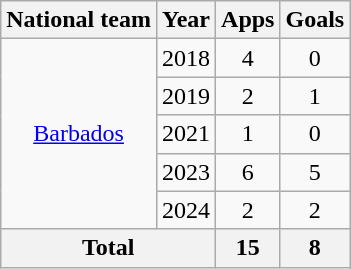<table class="wikitable" style="text-align:center">
<tr>
<th>National team</th>
<th>Year</th>
<th>Apps</th>
<th>Goals</th>
</tr>
<tr>
<td rowspan="5"><a href='#'>Barbados</a></td>
<td>2018</td>
<td>4</td>
<td>0</td>
</tr>
<tr>
<td>2019</td>
<td>2</td>
<td>1</td>
</tr>
<tr>
<td>2021</td>
<td>1</td>
<td>0</td>
</tr>
<tr>
<td>2023</td>
<td>6</td>
<td>5</td>
</tr>
<tr>
<td>2024</td>
<td>2</td>
<td>2</td>
</tr>
<tr>
<th colspan="2">Total</th>
<th>15</th>
<th>8</th>
</tr>
</table>
